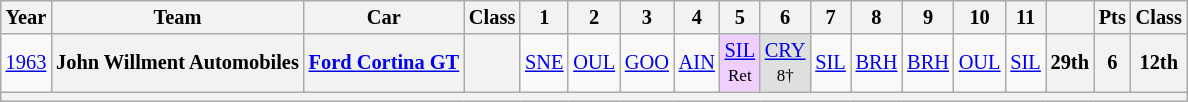<table class="wikitable" style="text-align:center; font-size:85%">
<tr>
<th>Year</th>
<th>Team</th>
<th>Car</th>
<th>Class</th>
<th>1</th>
<th>2</th>
<th>3</th>
<th>4</th>
<th>5</th>
<th>6</th>
<th>7</th>
<th>8</th>
<th>9</th>
<th>10</th>
<th>11</th>
<th></th>
<th>Pts</th>
<th>Class</th>
</tr>
<tr>
<td><a href='#'>1963</a></td>
<th>John Willment Automobiles</th>
<th><a href='#'>Ford Cortina GT</a></th>
<th><span></span></th>
<td><a href='#'>SNE</a></td>
<td><a href='#'>OUL</a></td>
<td><a href='#'>GOO</a></td>
<td><a href='#'>AIN</a></td>
<td style="background:#EFCFFF;"><a href='#'>SIL</a><br><small>Ret</small></td>
<td style="background:#DFDFDF;"><a href='#'>CRY</a><br><small>8†</small></td>
<td><a href='#'>SIL</a></td>
<td><a href='#'>BRH</a></td>
<td><a href='#'>BRH</a></td>
<td><a href='#'>OUL</a></td>
<td><a href='#'>SIL</a></td>
<th>29th</th>
<th>6</th>
<th>12th</th>
</tr>
<tr>
<th colspan="18"></th>
</tr>
</table>
